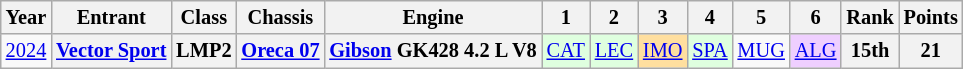<table class="wikitable" style="text-align:center; font-size:85%">
<tr>
<th>Year</th>
<th>Entrant</th>
<th>Class</th>
<th>Chassis</th>
<th>Engine</th>
<th>1</th>
<th>2</th>
<th>3</th>
<th>4</th>
<th>5</th>
<th>6</th>
<th>Rank</th>
<th>Points</th>
</tr>
<tr>
<td><a href='#'>2024</a></td>
<th nowrap><a href='#'>Vector Sport</a></th>
<th>LMP2</th>
<th nowrap><a href='#'>Oreca 07</a></th>
<th nowrap><a href='#'>Gibson</a> GK428 4.2 L V8</th>
<td style="background:#DFFFDF;"><a href='#'>CAT</a><br></td>
<td style="background:#DFFFDF;"><a href='#'>LEC</a><br></td>
<td style="background:#FFDF9F;"><a href='#'>IMO</a><br></td>
<td style="background:#DFFFDF;"><a href='#'>SPA</a><br></td>
<td><a href='#'>MUG</a></td>
<td style="background:#EFCFFF;"><a href='#'>ALG</a><br></td>
<th>15th</th>
<th>21</th>
</tr>
</table>
